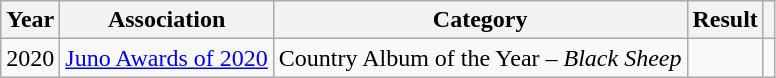<table class="wikitable">
<tr>
<th>Year</th>
<th>Association</th>
<th>Category</th>
<th>Result</th>
<th></th>
</tr>
<tr>
<td>2020</td>
<td><a href='#'>Juno Awards of 2020</a></td>
<td>Country Album of the Year – <em>Black Sheep</em></td>
<td></td>
<td></td>
</tr>
</table>
